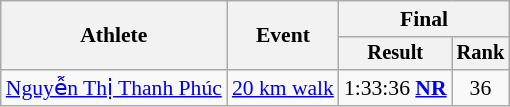<table class=wikitable style="font-size:90%">
<tr>
<th rowspan="2">Athlete</th>
<th rowspan="2">Event</th>
<th colspan="2">Final</th>
</tr>
<tr style="font-size:95%">
<th>Result</th>
<th>Rank</th>
</tr>
<tr align=center>
<td align=left><a href='#'>Nguyễn Thị Thanh Phúc</a></td>
<td align=left><a href='#'>20 km walk</a></td>
<td>1:33:36 <strong><a href='#'>NR</a></strong></td>
<td>36</td>
</tr>
</table>
